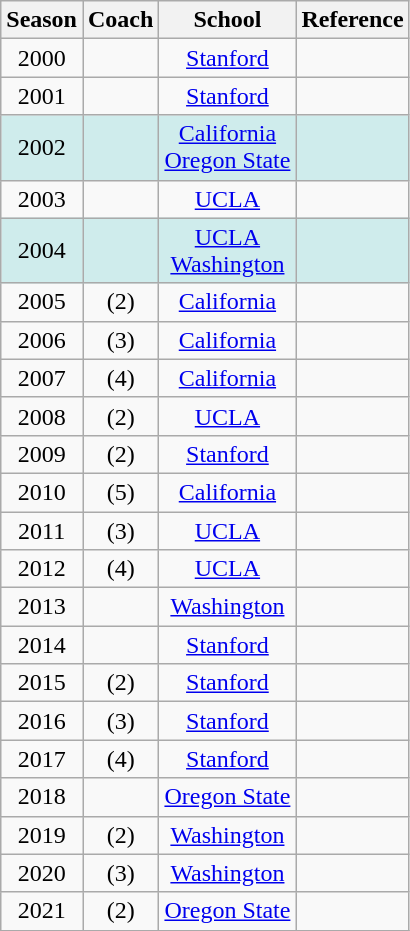<table class="wikitable sortable">
<tr>
<th>Season</th>
<th>Coach</th>
<th>School</th>
<th class="unsortable">Reference</th>
</tr>
<tr>
<td align="center">2000</td>
<td align="center"></td>
<td align="center"><a href='#'>Stanford</a></td>
<td align="center"></td>
</tr>
<tr>
<td align="center">2001</td>
<td align="center"></td>
<td align="center"><a href='#'>Stanford</a></td>
<td align="center"></td>
</tr>
<tr style="background-color:#CFECEC;">
<td align="center">2002</td>
<td align="center"><br></td>
<td align="center"><a href='#'>California</a><br><a href='#'>Oregon State</a></td>
<td align="center"></td>
</tr>
<tr>
<td align="center">2003</td>
<td align="center"></td>
<td align="center"><a href='#'>UCLA</a></td>
<td align="center"></td>
</tr>
<tr style="background-color:#CFECEC;">
<td align="center">2004</td>
<td align="center"><br></td>
<td align="center"><a href='#'>UCLA</a><br><a href='#'>Washington</a></td>
<td align="center"></td>
</tr>
<tr>
<td align="center">2005</td>
<td align="center"> (2)</td>
<td align="center"><a href='#'>California</a></td>
<td align="center"></td>
</tr>
<tr>
<td align="center">2006</td>
<td align="center"> (3)</td>
<td align="center"><a href='#'>California</a></td>
<td align="center"></td>
</tr>
<tr>
<td align="center">2007</td>
<td align="center"> (4)</td>
<td align="center"><a href='#'>California</a></td>
<td align="center"></td>
</tr>
<tr>
<td align="center">2008</td>
<td align="center"> (2)</td>
<td align="center"><a href='#'>UCLA</a></td>
<td align="center"></td>
</tr>
<tr>
<td align="center">2009</td>
<td align="center"> (2)</td>
<td align="center"><a href='#'>Stanford</a></td>
<td align="center"></td>
</tr>
<tr>
<td align="center">2010</td>
<td align="center"> (5)</td>
<td align="center"><a href='#'>California</a></td>
<td align="center"></td>
</tr>
<tr>
<td align="center">2011</td>
<td align="center"> (3)</td>
<td align="center"><a href='#'>UCLA</a></td>
<td align="center"></td>
</tr>
<tr>
<td align="center">2012</td>
<td align="center"> (4)</td>
<td align="center"><a href='#'>UCLA</a></td>
<td align="center"></td>
</tr>
<tr>
<td align="center">2013</td>
<td align="center"></td>
<td align="center"><a href='#'>Washington</a></td>
<td align="center"></td>
</tr>
<tr>
<td align="center">2014</td>
<td align="center"></td>
<td align="center"><a href='#'>Stanford</a></td>
<td align="center"></td>
</tr>
<tr>
<td align="center">2015</td>
<td align="center"> (2)</td>
<td align="center"><a href='#'>Stanford</a></td>
<td align="center"></td>
</tr>
<tr>
<td align="center">2016</td>
<td align="center"> (3)</td>
<td align="center"><a href='#'>Stanford</a></td>
<td align="center"></td>
</tr>
<tr>
<td align="center">2017</td>
<td align="center"> (4)</td>
<td align="center"><a href='#'>Stanford</a></td>
<td align="center"></td>
</tr>
<tr>
<td align="center">2018</td>
<td align="center"></td>
<td align="center"><a href='#'>Oregon State</a></td>
<td align="center"></td>
</tr>
<tr>
<td align="center">2019</td>
<td align="center"> (2)</td>
<td align="center"><a href='#'>Washington</a></td>
<td align="center"></td>
</tr>
<tr>
<td align="center">2020</td>
<td align="center"> (3)</td>
<td align="center"><a href='#'>Washington</a></td>
<td align="center"></td>
</tr>
<tr>
<td align="center">2021</td>
<td align="center"> (2)</td>
<td align="center"><a href='#'>Oregon State</a></td>
<td align="center"></td>
</tr>
<tr>
</tr>
</table>
